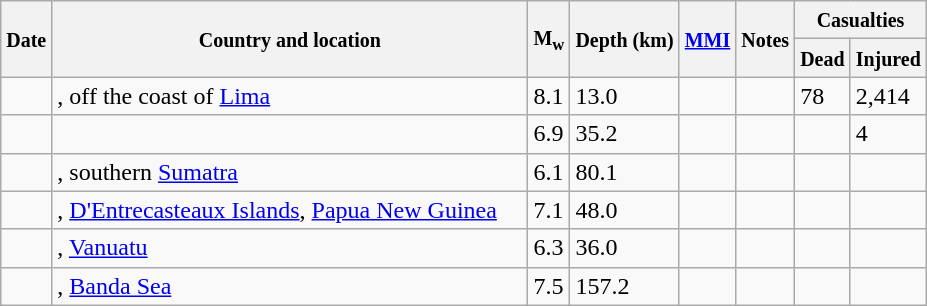<table class="wikitable sortable sort-under" style="border:1px black; margin-left:1em;">
<tr>
<th rowspan="2"><small>Date</small></th>
<th rowspan="2" style="width: 310px"><small>Country and location</small></th>
<th rowspan="2"><small>M<sub>w</sub></small></th>
<th rowspan="2"><small>Depth (km)</small></th>
<th rowspan="2"><small><a href='#'>MMI</a></small></th>
<th rowspan="2" class="unsortable"><small>Notes</small></th>
<th colspan="2"><small>Casualties</small></th>
</tr>
<tr>
<th><small>Dead</small></th>
<th><small>Injured</small></th>
</tr>
<tr>
<td></td>
<td>, off the coast of <a href='#'>Lima</a></td>
<td>8.1</td>
<td>13.0</td>
<td></td>
<td></td>
<td>78</td>
<td>2,414</td>
</tr>
<tr>
<td></td>
<td></td>
<td>6.9</td>
<td>35.2</td>
<td></td>
<td></td>
<td></td>
<td>4</td>
</tr>
<tr>
<td></td>
<td>, southern <a href='#'>Sumatra</a></td>
<td>6.1</td>
<td>80.1</td>
<td></td>
<td></td>
<td></td>
<td></td>
</tr>
<tr>
<td></td>
<td>, <a href='#'>D'Entrecasteaux Islands</a>, <a href='#'>Papua New Guinea</a></td>
<td>7.1</td>
<td>48.0</td>
<td></td>
<td></td>
<td></td>
<td></td>
</tr>
<tr>
<td></td>
<td>, <a href='#'>Vanuatu</a></td>
<td>6.3</td>
<td>36.0</td>
<td></td>
<td></td>
<td></td>
<td></td>
</tr>
<tr>
<td></td>
<td>, <a href='#'>Banda Sea</a></td>
<td>7.5</td>
<td>157.2</td>
<td></td>
<td></td>
<td></td>
<td></td>
</tr>
</table>
